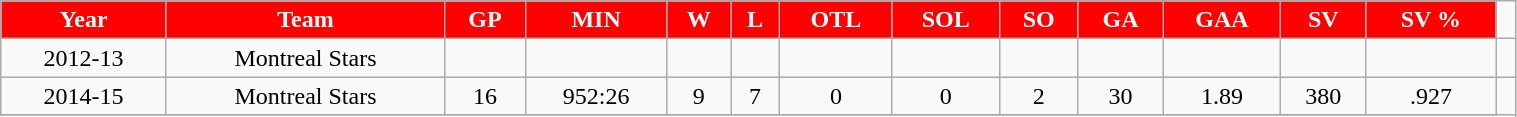<table class="wikitable" width="80%">
<tr align="center"  style="background:red;color:#FFFFFF;">
<td><strong>Year</strong></td>
<td><strong>Team</strong></td>
<td><strong>GP</strong></td>
<td><strong>MIN</strong></td>
<td><strong>W</strong></td>
<td><strong>L</strong></td>
<td><strong>OTL</strong></td>
<td><strong>SOL</strong></td>
<td><strong>SO</strong></td>
<td><strong>GA</strong></td>
<td><strong>GAA</strong></td>
<td><strong>SV</strong></td>
<td><strong>SV %</strong></td>
</tr>
<tr align="center" bgcolor="">
<td>2012-13</td>
<td>Montreal Stars</td>
<td></td>
<td></td>
<td></td>
<td></td>
<td></td>
<td></td>
<td></td>
<td></td>
<td></td>
<td></td>
<td></td>
<td></td>
</tr>
<tr align="center" bgcolor="">
<td>2014-15</td>
<td>Montreal Stars</td>
<td>16</td>
<td>952:26</td>
<td>9</td>
<td>7</td>
<td>0</td>
<td>0</td>
<td>2</td>
<td>30</td>
<td>1.89</td>
<td>380</td>
<td>.927</td>
</tr>
<tr align="center" bgcolor="">
</tr>
</table>
